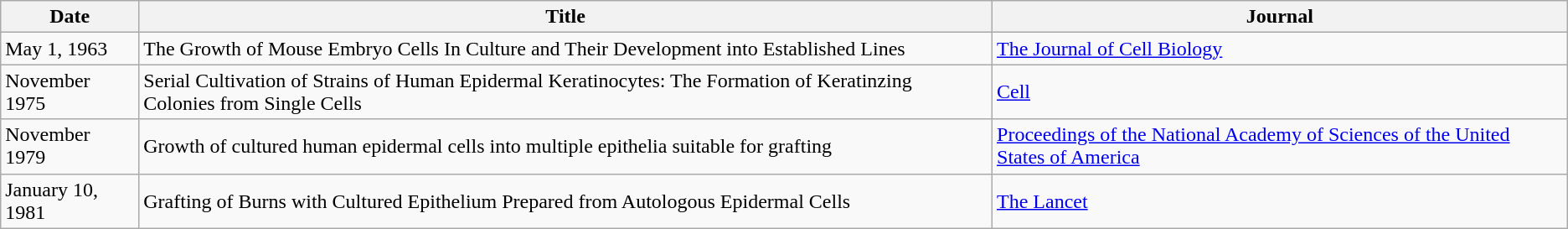<table class="wikitable">
<tr>
<th>Date</th>
<th>Title</th>
<th>Journal</th>
</tr>
<tr>
<td>May 1, 1963</td>
<td>The Growth of Mouse Embryo Cells In Culture and Their Development into Established Lines </td>
<td><a href='#'>The Journal of Cell Biology</a></td>
</tr>
<tr>
<td>November 1975</td>
<td>Serial Cultivation of Strains of Human Epidermal Keratinocytes: The Formation of Keratinzing Colonies from Single Cells</td>
<td><a href='#'>Cell</a></td>
</tr>
<tr>
<td>November 1979</td>
<td>Growth of cultured human epidermal cells into multiple epithelia suitable for grafting</td>
<td><a href='#'>Proceedings of the National Academy of Sciences of the United States of America</a></td>
</tr>
<tr>
<td>January 10, 1981</td>
<td>Grafting of Burns with Cultured Epithelium Prepared from Autologous Epidermal Cells</td>
<td><a href='#'>The Lancet</a></td>
</tr>
</table>
